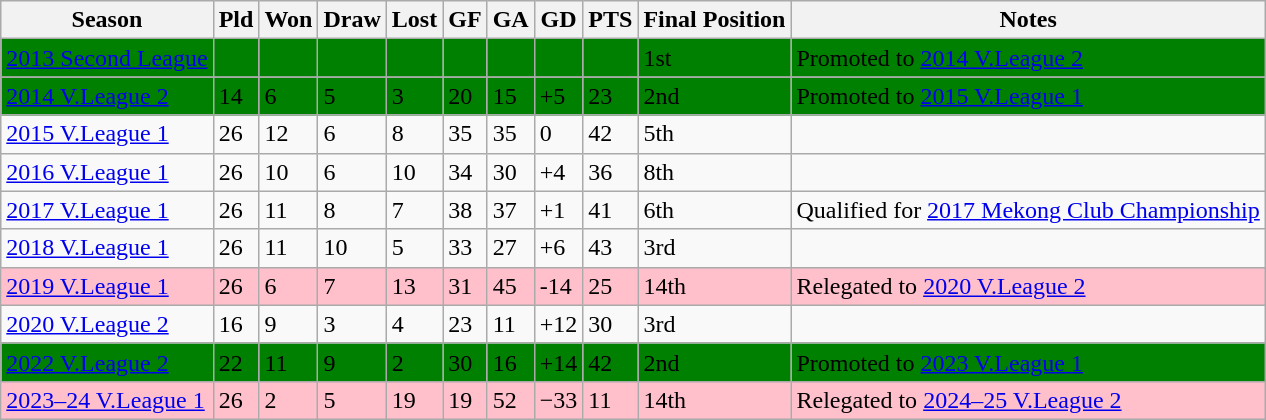<table class="wikitable">
<tr>
<th>Season</th>
<th>Pld</th>
<th>Won</th>
<th>Draw</th>
<th>Lost</th>
<th>GF</th>
<th>GA</th>
<th>GD</th>
<th>PTS</th>
<th>Final Position</th>
<th>Notes</th>
</tr>
<tr bgcolor="green" |>
<td><a href='#'>2013 Second League</a></td>
<td></td>
<td></td>
<td></td>
<td></td>
<td></td>
<td></td>
<td></td>
<td></td>
<td>1st</td>
<td>Promoted to <a href='#'>2014 V.League 2</a></td>
</tr>
<tr>
</tr>
<tr bgcolor="green" |>
<td><a href='#'>2014 V.League 2</a></td>
<td>14</td>
<td>6</td>
<td>5</td>
<td>3</td>
<td>20</td>
<td>15</td>
<td>+5</td>
<td>23</td>
<td>2nd</td>
<td>Promoted to <a href='#'>2015 V.League 1</a></td>
</tr>
<tr>
<td><a href='#'>2015 V.League 1</a></td>
<td>26</td>
<td>12</td>
<td>6</td>
<td>8</td>
<td>35</td>
<td>35</td>
<td>0</td>
<td>42</td>
<td>5th</td>
<td></td>
</tr>
<tr>
<td><a href='#'>2016 V.League 1</a></td>
<td>26</td>
<td>10</td>
<td>6</td>
<td>10</td>
<td>34</td>
<td>30</td>
<td>+4</td>
<td>36</td>
<td>8th</td>
<td></td>
</tr>
<tr>
<td><a href='#'>2017 V.League 1</a></td>
<td>26</td>
<td>11</td>
<td>8</td>
<td>7</td>
<td>38</td>
<td>37</td>
<td>+1</td>
<td>41</td>
<td>6th</td>
<td>Qualified for <a href='#'>2017 Mekong Club Championship</a></td>
</tr>
<tr>
<td><a href='#'>2018 V.League 1</a></td>
<td>26</td>
<td>11</td>
<td>10</td>
<td>5</td>
<td>33</td>
<td>27</td>
<td>+6</td>
<td>43</td>
<td>3rd</td>
</tr>
<tr bgcolor="#ffc0cb" |>
<td><a href='#'>2019 V.League 1</a></td>
<td>26</td>
<td>6</td>
<td>7</td>
<td>13</td>
<td>31</td>
<td>45</td>
<td>-14</td>
<td>25</td>
<td>14th</td>
<td>Relegated to <a href='#'>2020 V.League 2</a></td>
</tr>
<tr>
<td><a href='#'>2020 V.League 2</a></td>
<td>16</td>
<td>9</td>
<td>3</td>
<td>4</td>
<td>23</td>
<td>11</td>
<td>+12</td>
<td>30</td>
<td>3rd</td>
<td></td>
</tr>
<tr bgcolor="green" |>
<td><a href='#'>2022 V.League 2</a></td>
<td>22</td>
<td>11</td>
<td>9</td>
<td>2</td>
<td>30</td>
<td>16</td>
<td>+14</td>
<td>42</td>
<td>2nd</td>
<td>Promoted to <a href='#'>2023 V.League 1</a></td>
</tr>
<tr bgcolor="#ffc0cb" |>
<td><a href='#'>2023–24 V.League 1</a></td>
<td>26</td>
<td>2</td>
<td>5</td>
<td>19</td>
<td>19</td>
<td>52</td>
<td>−33</td>
<td>11</td>
<td>14th</td>
<td>Relegated to <a href='#'>2024–25 V.League 2</a></td>
</tr>
</table>
